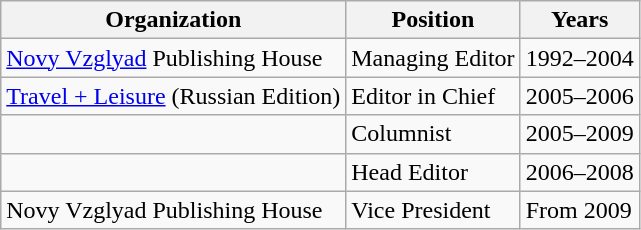<table class="wikitable">
<tr>
<th>Organization</th>
<th>Position</th>
<th>Years</th>
</tr>
<tr>
<td><a href='#'>Novy Vzglyad</a> Publishing House</td>
<td>Managing Editor</td>
<td>1992–2004</td>
</tr>
<tr>
<td><a href='#'>Travel + Leisure</a> (Russian Edition)</td>
<td>Editor in Chief</td>
<td>2005–2006</td>
</tr>
<tr>
<td></td>
<td>Columnist</td>
<td>2005–2009</td>
</tr>
<tr>
<td></td>
<td>Head Editor</td>
<td>2006–2008</td>
</tr>
<tr>
<td>Novy Vzglyad Publishing House</td>
<td>Vice President</td>
<td>From 2009</td>
</tr>
</table>
